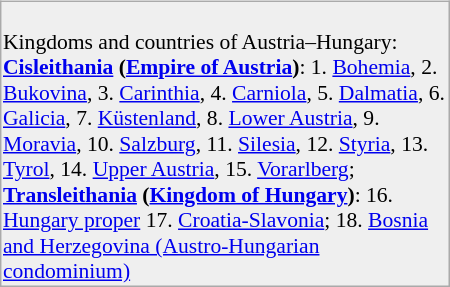<table border="1" style="width:300px; float:right; margin:0.5em 0 1em 1em; background:white; border:1px #aaa solid; border-collapse:collapse; font-size:90%;">
<tr style="background:#efefef;">
<td><br>Kingdoms and countries of Austria–Hungary:<br><strong><a href='#'>Cisleithania</a> (<a href='#'>Empire of Austria</a>)</strong>: 1. <a href='#'>Bohemia</a>, 2. <a href='#'>Bukovina</a>, 3. <a href='#'>Carinthia</a>, 4. <a href='#'>Carniola</a>, 5. <a href='#'>Dalmatia</a>, 6. <a href='#'>Galicia</a>, 7. <a href='#'>Küstenland</a>, 8. <a href='#'>Lower Austria</a>, 9. <a href='#'>Moravia</a>, 10. <a href='#'>Salzburg</a>, 11. <a href='#'>Silesia</a>, 12. <a href='#'>Styria</a>, 13. <a href='#'>Tyrol</a>, 14. <a href='#'>Upper Austria</a>, 15. <a href='#'>Vorarlberg</a>;<br> <strong><a href='#'>Transleithania</a> (<a href='#'>Kingdom of Hungary</a>)</strong>: 16. <a href='#'>Hungary proper</a> 17. <a href='#'>Croatia-Slavonia</a>; 18. <a href='#'>Bosnia and Herzegovina (Austro-Hungarian condominium)</a></td>
</tr>
</table>
